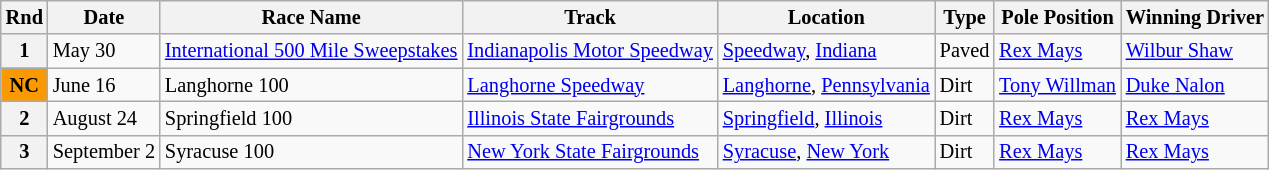<table class="wikitable" style="font-size:85%">
<tr>
<th>Rnd</th>
<th>Date</th>
<th>Race Name</th>
<th>Track</th>
<th>Location</th>
<th>Type</th>
<th>Pole Position</th>
<th>Winning Driver</th>
</tr>
<tr>
<th>1</th>
<td>May 30</td>
<td> <a href='#'>International 500 Mile Sweepstakes</a></td>
<td><a href='#'>Indianapolis Motor Speedway</a></td>
<td><a href='#'>Speedway</a>, <a href='#'>Indiana</a></td>
<td>Paved</td>
<td> <a href='#'>Rex Mays</a></td>
<td> <a href='#'>Wilbur Shaw</a></td>
</tr>
<tr>
<th style="background:#fb9902; text-align:center;"><strong>NC</strong></th>
<td>June 16</td>
<td> Langhorne 100</td>
<td><a href='#'>Langhorne Speedway</a></td>
<td><a href='#'>Langhorne</a>, <a href='#'>Pennsylvania</a></td>
<td>Dirt</td>
<td> <a href='#'>Tony Willman</a></td>
<td> <a href='#'>Duke Nalon</a></td>
</tr>
<tr>
<th>2</th>
<td>August 24</td>
<td> Springfield 100</td>
<td><a href='#'>Illinois State Fairgrounds</a></td>
<td><a href='#'>Springfield</a>, <a href='#'>Illinois</a></td>
<td>Dirt</td>
<td> <a href='#'>Rex Mays</a></td>
<td> <a href='#'>Rex Mays</a></td>
</tr>
<tr>
<th>3</th>
<td>September 2</td>
<td> Syracuse 100</td>
<td><a href='#'>New York State Fairgrounds</a></td>
<td><a href='#'>Syracuse</a>, <a href='#'>New York</a></td>
<td>Dirt</td>
<td> <a href='#'>Rex Mays</a></td>
<td> <a href='#'>Rex Mays</a></td>
</tr>
</table>
